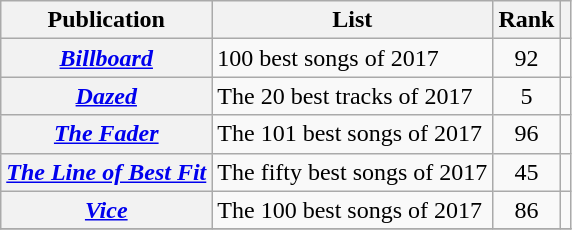<table class="wikitable sortable plainrowheaders">
<tr>
<th scope="col">Publication</th>
<th scope="col">List</th>
<th scope="col" data-sort-type="number">Rank</th>
<th scope="col" class="unsortable"></th>
</tr>
<tr>
<th scope="row"><em><a href='#'>Billboard</a></em></th>
<td>100 best songs of 2017</td>
<td style="text-align:center;">92</td>
<td style="text-align:center;"></td>
</tr>
<tr>
<th scope="row"><em><a href='#'>Dazed</a></em></th>
<td>The 20 best tracks of 2017</td>
<td style="text-align:center;">5</td>
<td style="text-align:center;"></td>
</tr>
<tr>
<th scope="row"><em><a href='#'>The Fader</a></em></th>
<td>The 101 best songs of 2017</td>
<td style="text-align:center;">96</td>
<td style="text-align:center;"></td>
</tr>
<tr>
<th scope="row"><em><a href='#'>The Line of Best Fit</a></em></th>
<td>The fifty best songs of 2017</td>
<td style="text-align:center;">45</td>
<td style="text-align:center;"></td>
</tr>
<tr>
<th scope="row"><em><a href='#'>Vice</a></em></th>
<td>The 100 best songs of 2017</td>
<td style="text-align:center;">86</td>
<td style="text-align:center;"></td>
</tr>
<tr>
</tr>
</table>
